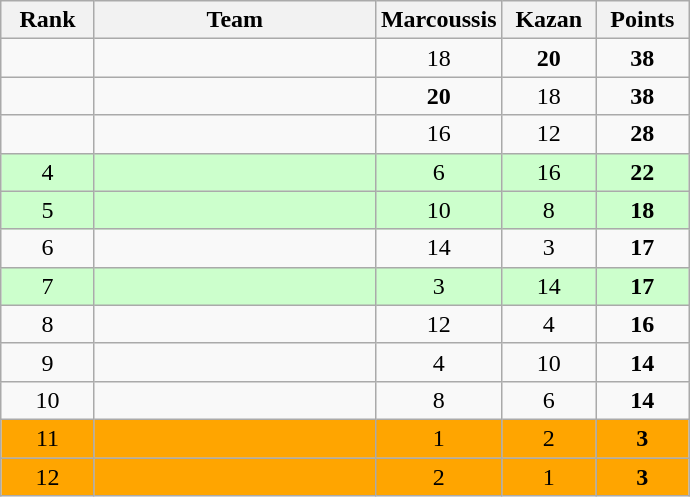<table class="wikitable" style="text-align: center;">
<tr>
<th width=55>Rank</th>
<th width=180>Team</th>
<th width=55>Marcoussis</th>
<th width=55>Kazan</th>
<th width=55>Points</th>
</tr>
<tr>
<td></td>
<td align=left></td>
<td>18</td>
<td><strong>20</strong></td>
<td><strong>38</strong></td>
</tr>
<tr>
<td></td>
<td align=left></td>
<td><strong>20</strong></td>
<td>18</td>
<td><strong>38</strong></td>
</tr>
<tr>
<td></td>
<td align=left></td>
<td>16</td>
<td>12</td>
<td><strong>28</strong></td>
</tr>
<tr bgcolor=ccffcc>
<td>4</td>
<td align=left></td>
<td>6</td>
<td>16</td>
<td><strong>22</strong></td>
</tr>
<tr bgcolor=ccffcc>
<td>5</td>
<td align=left></td>
<td>10</td>
<td>8</td>
<td><strong>18</strong></td>
</tr>
<tr>
<td>6</td>
<td align=left></td>
<td>14</td>
<td>3</td>
<td><strong>17</strong></td>
</tr>
<tr bgcolor=ccffcc>
<td>7</td>
<td align=left></td>
<td>3</td>
<td>14</td>
<td><strong>17</strong></td>
</tr>
<tr>
<td>8</td>
<td align=left></td>
<td>12</td>
<td>4</td>
<td><strong>16</strong></td>
</tr>
<tr>
<td>9</td>
<td align=left></td>
<td>4</td>
<td>10</td>
<td><strong>14</strong></td>
</tr>
<tr>
<td>10</td>
<td align=left></td>
<td>8</td>
<td>6</td>
<td><strong>14</strong></td>
</tr>
<tr bgcolor=FFA500>
<td>11</td>
<td align=left></td>
<td>1</td>
<td>2</td>
<td><strong>3</strong></td>
</tr>
<tr bgcolor=FFA500>
<td>12</td>
<td align=left></td>
<td>2</td>
<td>1</td>
<td><strong>3</strong></td>
</tr>
</table>
